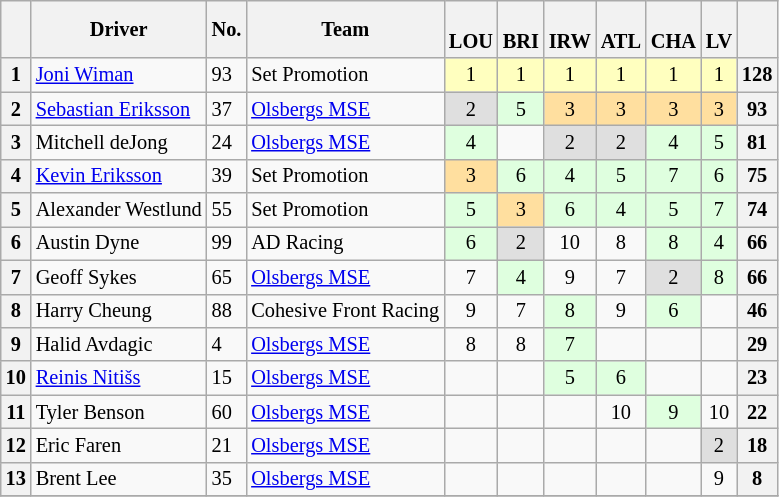<table class="wikitable" style="font-size:85%; text-align:center">
<tr>
<th valign="middle"></th>
<th valign="middle">Driver</th>
<th valign="middle">No.</th>
<th valign="middle">Team</th>
<th><br>LOU</th>
<th><br>BRI</th>
<th><br>IRW</th>
<th><br>ATL</th>
<th><br>CHA</th>
<th><br>LV</th>
<th></th>
</tr>
<tr>
<th>1</th>
<td align="left"> <a href='#'>Joni Wiman</a></td>
<td align="left">93</td>
<td align="left">Set Promotion</td>
<td style="background:#ffffbf;">1</td>
<td style="background:#ffffbf;">1</td>
<td style="background:#ffffbf;">1</td>
<td style="background:#ffffbf;">1</td>
<td style="background:#ffffbf;">1</td>
<td style="background:#ffffbf;">1</td>
<th>128</th>
</tr>
<tr>
<th>2</th>
<td align="left"> <a href='#'>Sebastian Eriksson</a></td>
<td align="left">37</td>
<td align="left"><a href='#'>Olsbergs MSE</a></td>
<td style="background:#dfdfdf;">2</td>
<td style="background:#dfffdf;">5</td>
<td style="background:#ffdf9f;">3</td>
<td style="background:#ffdf9f;">3</td>
<td style="background:#ffdf9f;">3</td>
<td style="background:#ffdf9f;">3</td>
<th>93</th>
</tr>
<tr>
<th>3</th>
<td align="left"> Mitchell deJong</td>
<td align="left">24</td>
<td align="left"><a href='#'>Olsbergs MSE</a></td>
<td style="background:#dfffdf;">4</td>
<td></td>
<td style="background:#dfdfdf;">2</td>
<td style="background:#dfdfdf;">2</td>
<td style="background:#dfffdf;">4</td>
<td style="background:#dfffdf;">5</td>
<th>81</th>
</tr>
<tr>
<th>4</th>
<td align="left"> <a href='#'>Kevin Eriksson</a></td>
<td align="left">39</td>
<td align="left">Set Promotion</td>
<td style="background:#ffdf9f;">3</td>
<td style="background:#dfffdf;">6</td>
<td style="background:#dfffdf;">4</td>
<td style="background:#dfffdf;">5</td>
<td style="background:#dfffdf;">7</td>
<td style="background:#dfffdf;">6</td>
<th>75</th>
</tr>
<tr>
<th>5</th>
<td align="left"> Alexander Westlund</td>
<td align="left">55</td>
<td align="left">Set Promotion</td>
<td style="background:#dfffdf;">5</td>
<td style="background:#ffdf9f;">3</td>
<td style="background:#dfffdf;">6</td>
<td style="background:#dfffdf;">4</td>
<td style="background:#dfffdf;">5</td>
<td style="background:#dfffdf;">7</td>
<th>74</th>
</tr>
<tr>
<th>6</th>
<td align="left"> Austin Dyne</td>
<td align="left">99</td>
<td align="left">AD Racing</td>
<td style="background:#dfffdf;">6</td>
<td style="background:#dfdfdf;">2</td>
<td>10</td>
<td>8</td>
<td style="background:#dfffdf;">8</td>
<td style="background:#dfffdf;">4</td>
<th>66</th>
</tr>
<tr>
<th>7</th>
<td align="left"> Geoff Sykes</td>
<td align="left">65</td>
<td align="left"><a href='#'>Olsbergs MSE</a></td>
<td>7</td>
<td style="background:#dfffdf;">4</td>
<td>9</td>
<td>7</td>
<td style="background:#dfdfdf;">2</td>
<td style="background:#dfffdf;">8</td>
<th>66</th>
</tr>
<tr>
<th>8</th>
<td align="left"> Harry Cheung</td>
<td align="left">88</td>
<td align="left">Cohesive Front Racing</td>
<td>9</td>
<td>7</td>
<td style="background:#dfffdf;">8</td>
<td>9</td>
<td style="background:#dfffdf;">6</td>
<td></td>
<th>46</th>
</tr>
<tr>
<th>9</th>
<td align="left"> Halid Avdagic</td>
<td align="left">4</td>
<td align="left"><a href='#'>Olsbergs MSE</a></td>
<td>8</td>
<td>8</td>
<td style="background:#dfffdf;">7</td>
<td></td>
<td></td>
<td></td>
<th>29</th>
</tr>
<tr>
<th>10</th>
<td align="left"> <a href='#'>Reinis Nitišs</a></td>
<td align="left">15</td>
<td align="left"><a href='#'>Olsbergs MSE</a></td>
<td></td>
<td></td>
<td style="background:#dfffdf;">5</td>
<td style="background:#dfffdf;">6</td>
<td></td>
<td></td>
<th>23</th>
</tr>
<tr>
<th>11</th>
<td align="left"> Tyler Benson</td>
<td align="left">60</td>
<td align="left"><a href='#'>Olsbergs MSE</a></td>
<td></td>
<td></td>
<td></td>
<td>10</td>
<td style="background:#dfffdf;">9</td>
<td>10</td>
<th>22</th>
</tr>
<tr>
<th>12</th>
<td align="left"> Eric Faren</td>
<td align="left">21</td>
<td align="left"><a href='#'>Olsbergs MSE</a></td>
<td></td>
<td></td>
<td></td>
<td></td>
<td></td>
<td style="background:#dfdfdf;">2</td>
<th>18</th>
</tr>
<tr>
<th>13</th>
<td align="left"> Brent Lee</td>
<td align="left">35</td>
<td align="left"><a href='#'>Olsbergs MSE</a></td>
<td></td>
<td></td>
<td></td>
<td></td>
<td></td>
<td>9</td>
<th>8</th>
</tr>
<tr>
</tr>
</table>
